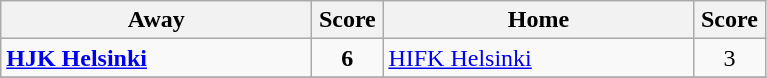<table class="wikitable">
<tr>
<th width="200">Away</th>
<th width="40">Score</th>
<th width="200">Home</th>
<th width="40">Score</th>
</tr>
<tr>
<td><strong><a href='#'>HJK Helsinki</a></strong></td>
<td align=center><strong>6</strong></td>
<td><a href='#'>HIFK Helsinki</a></td>
<td align=center>3</td>
</tr>
<tr>
</tr>
</table>
